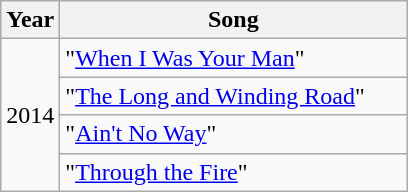<table class="wikitable">
<tr>
<th>Year</th>
<th style="width:14em;">Song</th>
</tr>
<tr>
<td rowspan="4">2014</td>
<td>"<a href='#'>When I Was Your Man</a>"</td>
</tr>
<tr>
<td>"<a href='#'>The Long and Winding Road</a>"</td>
</tr>
<tr>
<td>"<a href='#'>Ain't No Way</a>"</td>
</tr>
<tr>
<td>"<a href='#'>Through the Fire</a>"</td>
</tr>
</table>
